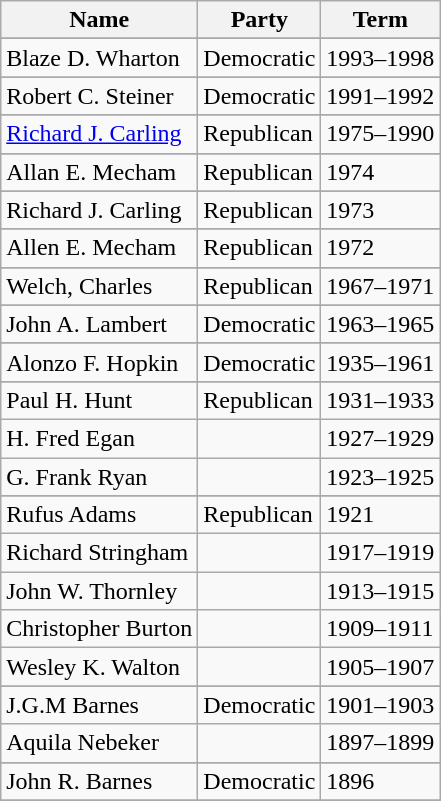<table class="wikitable">
<tr>
<th>Name</th>
<th>Party</th>
<th>Term</th>
</tr>
<tr>
</tr>
<tr>
<td>Blaze D. Wharton</td>
<td>Democratic</td>
<td>1993–1998</td>
</tr>
<tr>
</tr>
<tr>
<td>Robert C. Steiner</td>
<td>Democratic</td>
<td>1991–1992</td>
</tr>
<tr>
</tr>
<tr>
<td><a href='#'>Richard J. Carling</a></td>
<td>Republican</td>
<td>1975–1990</td>
</tr>
<tr>
</tr>
<tr>
<td>Allan E. Mecham</td>
<td>Republican</td>
<td>1974</td>
</tr>
<tr>
</tr>
<tr>
<td>Richard J. Carling</td>
<td>Republican</td>
<td>1973</td>
</tr>
<tr>
</tr>
<tr>
<td>Allen E. Mecham</td>
<td>Republican</td>
<td>1972</td>
</tr>
<tr>
</tr>
<tr>
<td>Welch, Charles</td>
<td>Republican</td>
<td>1967–1971</td>
</tr>
<tr>
</tr>
<tr>
<td>John A. Lambert</td>
<td>Democratic</td>
<td>1963–1965</td>
</tr>
<tr>
</tr>
<tr>
<td>Alonzo F. Hopkin</td>
<td>Democratic</td>
<td>1935–1961</td>
</tr>
<tr>
</tr>
<tr>
<td>Paul H. Hunt</td>
<td>Republican</td>
<td>1931–1933</td>
</tr>
<tr>
<td>H. Fred Egan</td>
<td></td>
<td>1927–1929</td>
</tr>
<tr>
<td>G. Frank Ryan</td>
<td></td>
<td>1923–1925</td>
</tr>
<tr>
</tr>
<tr>
<td>Rufus Adams</td>
<td>Republican</td>
<td>1921</td>
</tr>
<tr>
<td>Richard Stringham</td>
<td></td>
<td>1917–1919</td>
</tr>
<tr>
<td>John W. Thornley</td>
<td></td>
<td>1913–1915</td>
</tr>
<tr>
<td>Christopher Burton</td>
<td></td>
<td>1909–1911</td>
</tr>
<tr>
<td>Wesley K. Walton</td>
<td></td>
<td>1905–1907</td>
</tr>
<tr>
</tr>
<tr>
<td>J.G.M Barnes</td>
<td>Democratic</td>
<td>1901–1903</td>
</tr>
<tr>
<td>Aquila Nebeker</td>
<td></td>
<td>1897–1899</td>
</tr>
<tr>
</tr>
<tr>
<td>John R. Barnes</td>
<td>Democratic</td>
<td>1896</td>
</tr>
<tr>
</tr>
</table>
